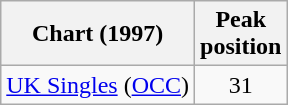<table class="wikitable">
<tr>
<th>Chart (1997)</th>
<th>Peak<br>position</th>
</tr>
<tr>
<td><a href='#'>UK Singles</a> (<a href='#'>OCC</a>)</td>
<td style="text-align:center;">31</td>
</tr>
</table>
